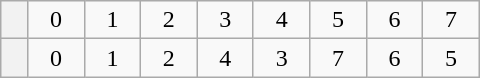<table class="wikitable" style="width:20em; text-align:center">
<tr>
<th></th>
<td>0</td>
<td>1</td>
<td>2</td>
<td>3</td>
<td>4</td>
<td>5</td>
<td>6</td>
<td>7</td>
</tr>
<tr>
<th></th>
<td>0</td>
<td>1</td>
<td>2</td>
<td>4</td>
<td>3</td>
<td>7</td>
<td>6</td>
<td>5</td>
</tr>
</table>
